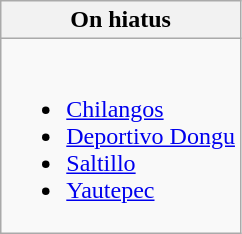<table class="wikitable">
<tr>
<th>On hiatus</th>
</tr>
<tr>
<td><br><ul><li><a href='#'>Chilangos</a></li><li><a href='#'>Deportivo Dongu</a></li><li><a href='#'>Saltillo</a></li><li><a href='#'>Yautepec</a></li></ul></td>
</tr>
</table>
